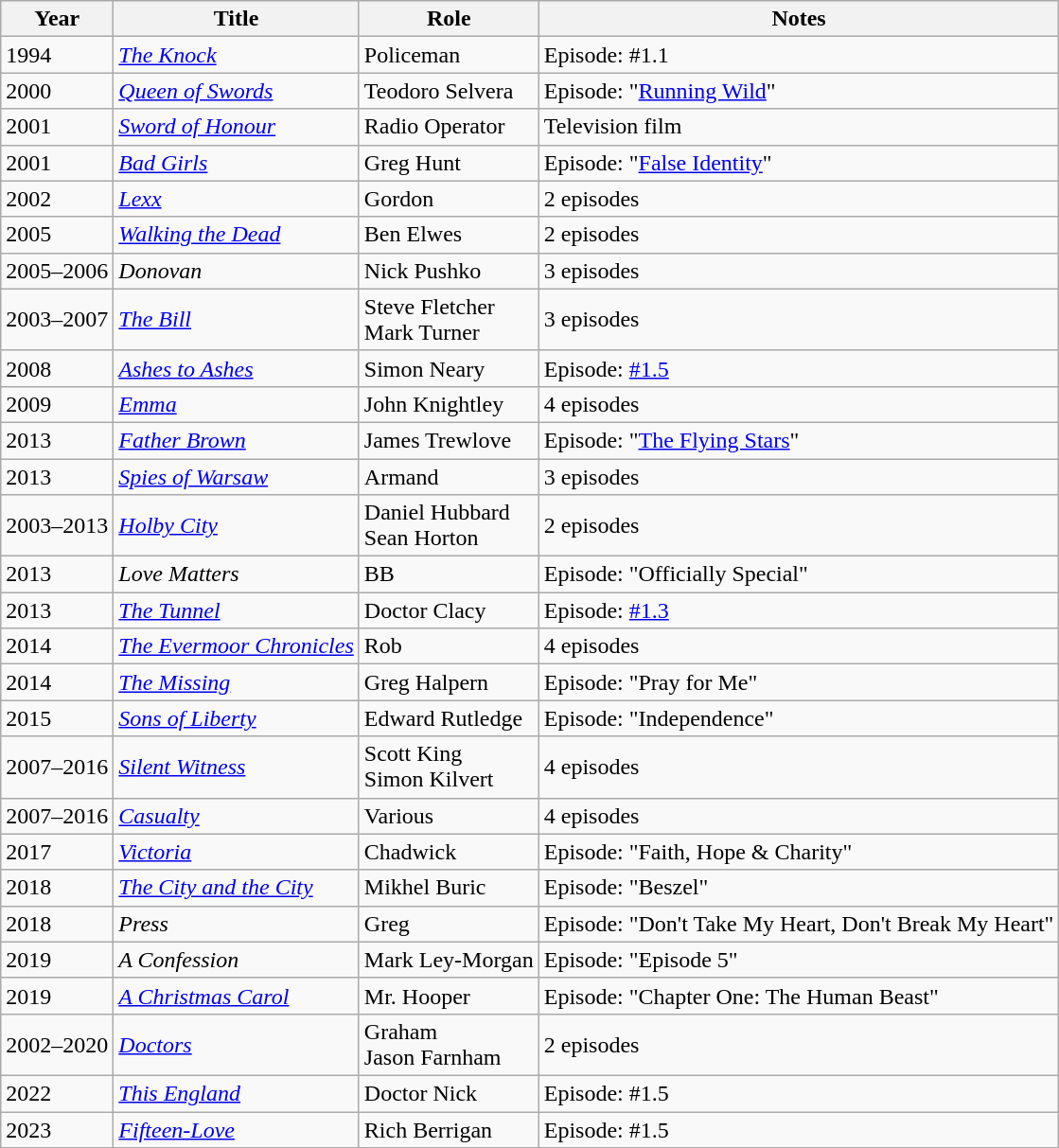<table class="wikitable sortable">
<tr>
<th>Year</th>
<th>Title</th>
<th>Role</th>
<th class="unsortable">Notes</th>
</tr>
<tr>
<td>1994</td>
<td><em><a href='#'>The Knock</a></em></td>
<td>Policeman</td>
<td>Episode: #1.1</td>
</tr>
<tr>
<td>2000</td>
<td><em><a href='#'>Queen of Swords</a></em></td>
<td>Teodoro Selvera</td>
<td>Episode: "<a href='#'>Running Wild</a>"</td>
</tr>
<tr>
<td>2001</td>
<td><em><a href='#'>Sword of Honour</a></em></td>
<td>Radio Operator</td>
<td>Television film</td>
</tr>
<tr>
<td>2001</td>
<td><em><a href='#'>Bad Girls</a></em></td>
<td>Greg Hunt</td>
<td>Episode: "<a href='#'>False Identity</a>"</td>
</tr>
<tr>
<td>2002</td>
<td><em><a href='#'>Lexx</a></em></td>
<td>Gordon</td>
<td>2 episodes</td>
</tr>
<tr>
<td>2005</td>
<td><em><a href='#'>Walking the Dead</a></em></td>
<td>Ben Elwes</td>
<td>2 episodes</td>
</tr>
<tr>
<td>2005–2006</td>
<td><em>Donovan</em></td>
<td>Nick Pushko</td>
<td>3 episodes</td>
</tr>
<tr>
<td>2003–2007</td>
<td><em><a href='#'>The Bill</a></em></td>
<td>Steve Fletcher<br>Mark Turner</td>
<td>3 episodes</td>
</tr>
<tr>
<td>2008</td>
<td><em><a href='#'>Ashes to Ashes</a></em></td>
<td>Simon Neary</td>
<td>Episode: <a href='#'>#1.5</a></td>
</tr>
<tr>
<td>2009</td>
<td><em><a href='#'>Emma</a></em></td>
<td>John Knightley</td>
<td>4 episodes</td>
</tr>
<tr>
<td>2013</td>
<td><em><a href='#'>Father Brown</a></em></td>
<td>James Trewlove</td>
<td>Episode: "<a href='#'>The Flying Stars</a>"</td>
</tr>
<tr>
<td>2013</td>
<td><em><a href='#'>Spies of Warsaw</a></em></td>
<td>Armand</td>
<td>3 episodes</td>
</tr>
<tr>
<td>2003–2013</td>
<td><em><a href='#'>Holby City</a></em></td>
<td>Daniel Hubbard<br>Sean Horton</td>
<td>2 episodes</td>
</tr>
<tr>
<td>2013</td>
<td><em>Love Matters</em></td>
<td>BB</td>
<td>Episode: "Officially Special"</td>
</tr>
<tr>
<td>2013</td>
<td><em><a href='#'>The Tunnel</a></em></td>
<td>Doctor Clacy</td>
<td>Episode: <a href='#'>#1.3</a></td>
</tr>
<tr>
<td>2014</td>
<td><em><a href='#'>The Evermoor Chronicles</a></em></td>
<td>Rob</td>
<td>4 episodes</td>
</tr>
<tr>
<td>2014</td>
<td><em><a href='#'>The Missing</a></em></td>
<td>Greg Halpern</td>
<td>Episode: "Pray for Me"</td>
</tr>
<tr>
<td>2015</td>
<td><em><a href='#'>Sons of Liberty</a></em></td>
<td>Edward Rutledge</td>
<td>Episode: "Independence"</td>
</tr>
<tr>
<td>2007–2016</td>
<td><em><a href='#'>Silent Witness</a></em></td>
<td>Scott King<br>Simon Kilvert</td>
<td>4 episodes</td>
</tr>
<tr>
<td>2007–2016</td>
<td><em><a href='#'>Casualty</a></em></td>
<td>Various</td>
<td>4 episodes</td>
</tr>
<tr>
<td>2017</td>
<td><em><a href='#'>Victoria</a></em></td>
<td>Chadwick</td>
<td>Episode: "Faith, Hope & Charity"</td>
</tr>
<tr>
<td>2018</td>
<td><em><a href='#'>The City and the City</a></em></td>
<td>Mikhel Buric</td>
<td>Episode: "Beszel"</td>
</tr>
<tr>
<td>2018</td>
<td><em>Press</em></td>
<td>Greg</td>
<td>Episode: "Don't Take My Heart, Don't Break My Heart"</td>
</tr>
<tr>
<td>2019</td>
<td><em>A Confession</em></td>
<td>Mark Ley-Morgan</td>
<td>Episode: "Episode 5"</td>
</tr>
<tr>
<td>2019</td>
<td><em><a href='#'>A Christmas Carol</a></em></td>
<td>Mr. Hooper</td>
<td>Episode: "Chapter One: The Human Beast"</td>
</tr>
<tr>
<td>2002–2020</td>
<td><em><a href='#'>Doctors</a></em></td>
<td>Graham<br>Jason Farnham</td>
<td>2 episodes</td>
</tr>
<tr>
<td>2022</td>
<td><em><a href='#'>This England</a></em></td>
<td>Doctor Nick</td>
<td>Episode: #1.5</td>
</tr>
<tr>
<td>2023</td>
<td><em><a href='#'>Fifteen-Love</a></em></td>
<td>Rich Berrigan</td>
<td>Episode: #1.5</td>
</tr>
</table>
